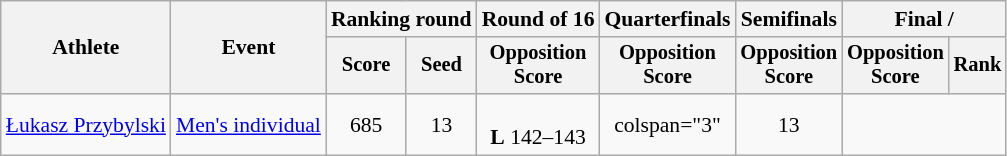<table class="wikitable" style="text-align:center; font-size:90%">
<tr>
<th rowspan="2">Athlete</th>
<th rowspan="2">Event</th>
<th colspan="2">Ranking round</th>
<th>Round of 16</th>
<th>Quarterfinals</th>
<th>Semifinals</th>
<th colspan="2">Final / </th>
</tr>
<tr style="font-size:95%">
<th>Score</th>
<th>Seed</th>
<th>Opposition<br>Score</th>
<th>Opposition<br>Score</th>
<th>Opposition<br>Score</th>
<th>Opposition<br>Score</th>
<th>Rank</th>
</tr>
<tr>
<td align="left"><a href='#'>Łukasz Przybylski</a></td>
<td align="left"><a href='#'>Men's individual</a></td>
<td>685</td>
<td>13</td>
<td><br> <strong>L</strong> 142–143</td>
<td>colspan="3" </td>
<td>13</td>
</tr>
</table>
